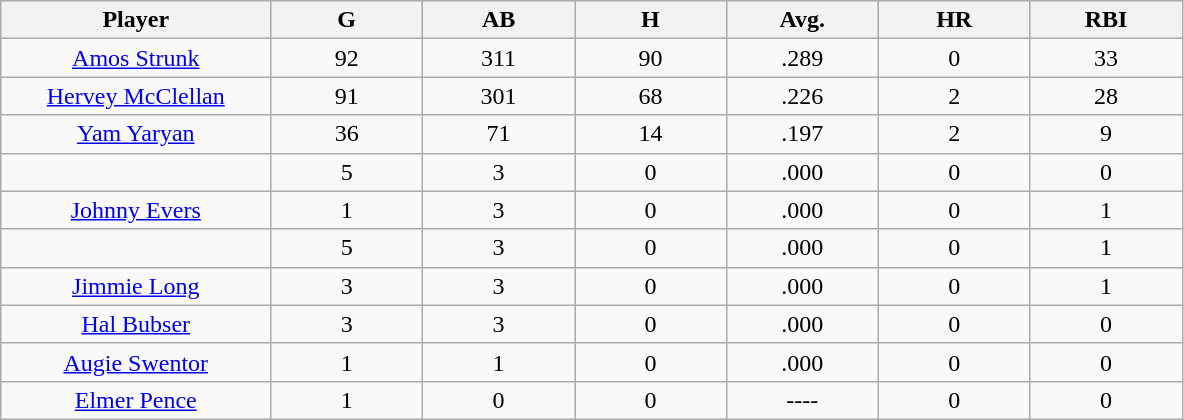<table class="wikitable sortable">
<tr>
<th bgcolor="#DDDDFF" width="16%">Player</th>
<th bgcolor="#DDDDFF" width="9%">G</th>
<th bgcolor="#DDDDFF" width="9%">AB</th>
<th bgcolor="#DDDDFF" width="9%">H</th>
<th bgcolor="#DDDDFF" width="9%">Avg.</th>
<th bgcolor="#DDDDFF" width="9%">HR</th>
<th bgcolor="#DDDDFF" width="9%">RBI</th>
</tr>
<tr align="center">
<td><a href='#'>Amos Strunk</a></td>
<td>92</td>
<td>311</td>
<td>90</td>
<td>.289</td>
<td>0</td>
<td>33</td>
</tr>
<tr align="center">
<td><a href='#'>Hervey McClellan</a></td>
<td>91</td>
<td>301</td>
<td>68</td>
<td>.226</td>
<td>2</td>
<td>28</td>
</tr>
<tr align="center">
<td><a href='#'>Yam Yaryan</a></td>
<td>36</td>
<td>71</td>
<td>14</td>
<td>.197</td>
<td>2</td>
<td>9</td>
</tr>
<tr align="center">
<td></td>
<td>5</td>
<td>3</td>
<td>0</td>
<td>.000</td>
<td>0</td>
<td>0</td>
</tr>
<tr align="center">
<td><a href='#'>Johnny Evers</a></td>
<td>1</td>
<td>3</td>
<td>0</td>
<td>.000</td>
<td>0</td>
<td>1</td>
</tr>
<tr align="center">
<td></td>
<td>5</td>
<td>3</td>
<td>0</td>
<td>.000</td>
<td>0</td>
<td>1</td>
</tr>
<tr align="center">
<td><a href='#'>Jimmie Long</a></td>
<td>3</td>
<td>3</td>
<td>0</td>
<td>.000</td>
<td>0</td>
<td>1</td>
</tr>
<tr align="center">
<td><a href='#'>Hal Bubser</a></td>
<td>3</td>
<td>3</td>
<td>0</td>
<td>.000</td>
<td>0</td>
<td>0</td>
</tr>
<tr align="center">
<td><a href='#'>Augie Swentor</a></td>
<td>1</td>
<td>1</td>
<td>0</td>
<td>.000</td>
<td>0</td>
<td>0</td>
</tr>
<tr align="center">
<td><a href='#'>Elmer Pence</a></td>
<td>1</td>
<td>0</td>
<td>0</td>
<td>----</td>
<td>0</td>
<td>0</td>
</tr>
</table>
